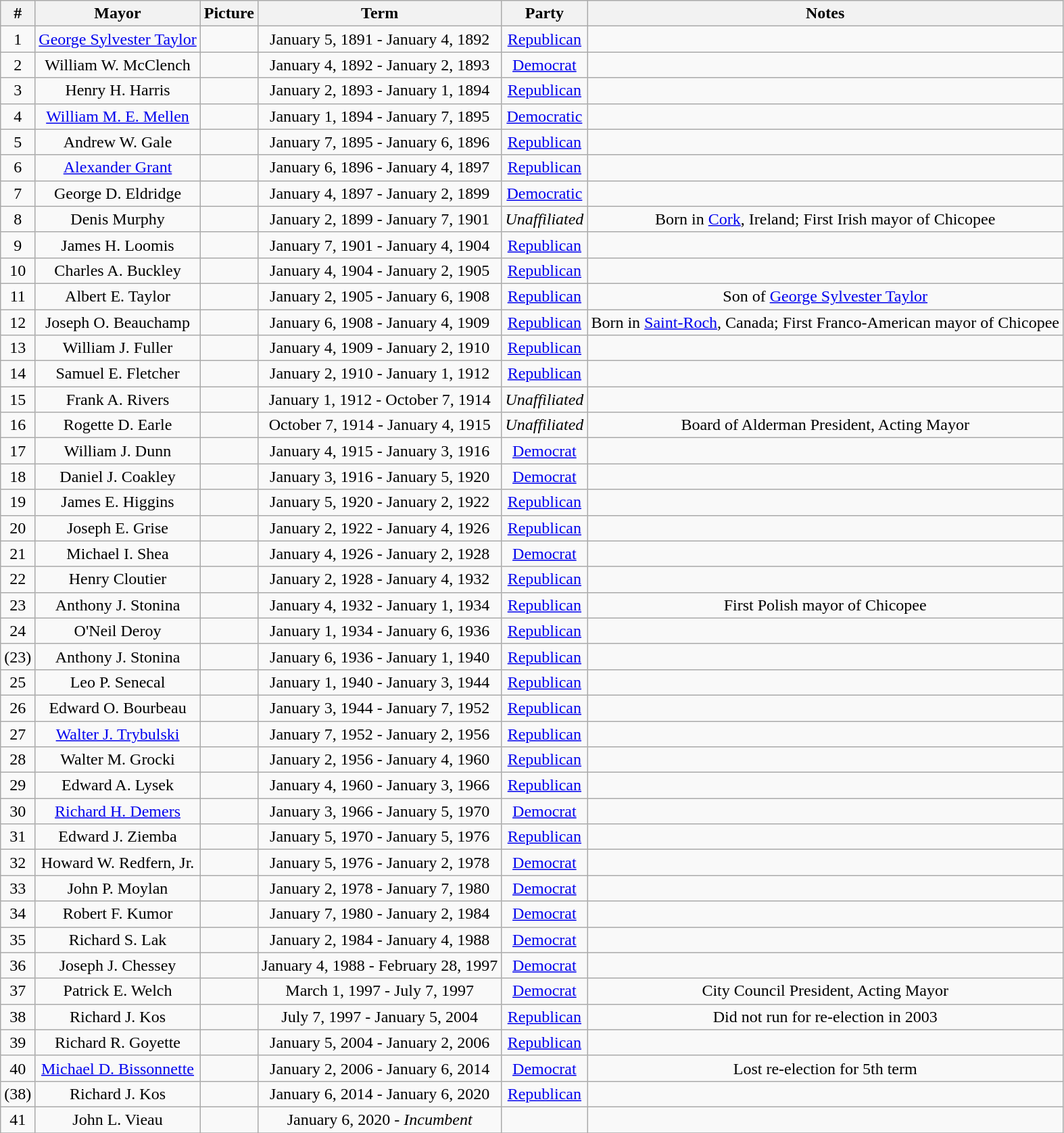<table class=wikitable style="text-align:center">
<tr>
<th>#</th>
<th>Mayor</th>
<th>Picture</th>
<th>Term</th>
<th>Party</th>
<th>Notes</th>
</tr>
<tr>
<td>1</td>
<td><a href='#'>George Sylvester Taylor</a></td>
<td></td>
<td>January 5, 1891 - January 4, 1892</td>
<td><a href='#'>Republican</a></td>
<td></td>
</tr>
<tr>
<td>2</td>
<td>William W. McClench</td>
<td></td>
<td>January 4, 1892 - January 2, 1893</td>
<td><a href='#'>Democrat</a></td>
<td></td>
</tr>
<tr>
<td>3</td>
<td>Henry H. Harris</td>
<td></td>
<td>January 2, 1893 - January 1, 1894</td>
<td><a href='#'>Republican</a></td>
<td></td>
</tr>
<tr>
<td>4</td>
<td><a href='#'>William M. E. Mellen</a></td>
<td></td>
<td>January 1, 1894 - January 7, 1895</td>
<td><a href='#'>Democratic</a></td>
<td></td>
</tr>
<tr>
<td>5</td>
<td>Andrew W. Gale</td>
<td></td>
<td>January 7, 1895 - January 6, 1896</td>
<td><a href='#'>Republican</a></td>
<td></td>
</tr>
<tr>
<td>6</td>
<td><a href='#'>Alexander Grant</a></td>
<td></td>
<td>January 6, 1896 - January 4, 1897</td>
<td><a href='#'>Republican</a></td>
<td></td>
</tr>
<tr>
<td>7</td>
<td>George D. Eldridge</td>
<td></td>
<td>January 4, 1897 - January 2, 1899</td>
<td><a href='#'>Democratic</a></td>
<td></td>
</tr>
<tr>
<td>8</td>
<td>Denis Murphy</td>
<td></td>
<td>January 2, 1899 - January 7, 1901</td>
<td><em>Unaffiliated</em></td>
<td>Born in <a href='#'>Cork</a>, Ireland; First Irish mayor of Chicopee</td>
</tr>
<tr>
<td>9</td>
<td>James H. Loomis</td>
<td></td>
<td>January 7, 1901 - January 4, 1904</td>
<td><a href='#'>Republican</a></td>
<td></td>
</tr>
<tr>
<td>10</td>
<td>Charles A. Buckley</td>
<td></td>
<td>January 4, 1904 - January 2, 1905</td>
<td><a href='#'>Republican</a></td>
<td></td>
</tr>
<tr>
<td>11</td>
<td>Albert E. Taylor</td>
<td></td>
<td>January 2, 1905 - January 6, 1908</td>
<td><a href='#'>Republican</a></td>
<td>Son of <a href='#'>George Sylvester Taylor</a></td>
</tr>
<tr>
<td>12</td>
<td>Joseph O. Beauchamp</td>
<td></td>
<td>January 6, 1908 - January 4, 1909</td>
<td><a href='#'>Republican</a></td>
<td>Born in <a href='#'>Saint-Roch</a>, Canada; First Franco-American mayor of Chicopee</td>
</tr>
<tr>
<td>13</td>
<td>William J. Fuller</td>
<td></td>
<td>January 4, 1909 - January 2, 1910</td>
<td><a href='#'>Republican</a></td>
<td></td>
</tr>
<tr>
<td>14</td>
<td>Samuel E. Fletcher</td>
<td></td>
<td>January 2, 1910 - January 1, 1912</td>
<td><a href='#'>Republican</a></td>
<td></td>
</tr>
<tr>
<td>15</td>
<td>Frank A. Rivers</td>
<td></td>
<td>January 1, 1912 - October 7, 1914</td>
<td><em>Unaffiliated</em></td>
<td></td>
</tr>
<tr>
<td>16</td>
<td>Rogette D. Earle</td>
<td></td>
<td>October 7, 1914 - January 4, 1915</td>
<td><em>Unaffiliated</em></td>
<td>Board of Alderman President, Acting Mayor</td>
</tr>
<tr>
<td>17</td>
<td>William J. Dunn</td>
<td></td>
<td>January 4, 1915 - January 3, 1916</td>
<td><a href='#'>Democrat</a></td>
<td></td>
</tr>
<tr>
<td>18</td>
<td>Daniel J. Coakley</td>
<td></td>
<td>January 3, 1916 - January 5, 1920</td>
<td><a href='#'>Democrat</a></td>
<td></td>
</tr>
<tr>
<td>19</td>
<td>James E. Higgins</td>
<td></td>
<td>January 5, 1920 - January 2, 1922</td>
<td><a href='#'>Republican</a></td>
<td></td>
</tr>
<tr>
<td>20</td>
<td>Joseph E. Grise</td>
<td></td>
<td>January 2, 1922 - January 4, 1926</td>
<td><a href='#'>Republican</a></td>
<td></td>
</tr>
<tr>
<td>21</td>
<td>Michael I. Shea</td>
<td></td>
<td>January 4, 1926 - January 2, 1928</td>
<td><a href='#'>Democrat</a></td>
<td></td>
</tr>
<tr>
<td>22</td>
<td>Henry Cloutier</td>
<td></td>
<td>January 2, 1928 - January 4, 1932</td>
<td><a href='#'>Republican</a></td>
<td></td>
</tr>
<tr>
<td>23</td>
<td>Anthony J. Stonina</td>
<td></td>
<td>January 4, 1932 - January 1, 1934</td>
<td><a href='#'>Republican</a></td>
<td>First Polish mayor of Chicopee</td>
</tr>
<tr>
<td>24</td>
<td>O'Neil Deroy</td>
<td></td>
<td>January 1, 1934 - January 6, 1936</td>
<td><a href='#'>Republican</a></td>
<td></td>
</tr>
<tr>
<td>(23)</td>
<td>Anthony J. Stonina</td>
<td></td>
<td>January 6, 1936 - January 1, 1940</td>
<td><a href='#'>Republican</a></td>
<td></td>
</tr>
<tr>
<td>25</td>
<td>Leo P. Senecal</td>
<td></td>
<td>January 1, 1940 - January 3, 1944</td>
<td><a href='#'>Republican</a></td>
<td></td>
</tr>
<tr>
<td>26</td>
<td>Edward O. Bourbeau</td>
<td></td>
<td>January 3, 1944 - January 7, 1952</td>
<td><a href='#'>Republican</a></td>
<td></td>
</tr>
<tr>
<td>27</td>
<td><a href='#'>Walter J. Trybulski</a></td>
<td></td>
<td>January 7, 1952 - January 2, 1956</td>
<td><a href='#'>Republican</a></td>
<td></td>
</tr>
<tr>
<td>28</td>
<td>Walter M. Grocki</td>
<td></td>
<td>January 2, 1956 - January 4, 1960</td>
<td><a href='#'>Republican</a></td>
<td></td>
</tr>
<tr>
<td>29</td>
<td>Edward A. Lysek</td>
<td></td>
<td>January 4, 1960 - January 3, 1966</td>
<td><a href='#'>Republican</a></td>
<td></td>
</tr>
<tr>
<td>30</td>
<td><a href='#'>Richard H. Demers</a></td>
<td></td>
<td>January 3, 1966 - January 5, 1970</td>
<td><a href='#'>Democrat</a></td>
<td></td>
</tr>
<tr>
<td>31</td>
<td>Edward J. Ziemba</td>
<td></td>
<td>January 5, 1970 - January 5, 1976</td>
<td><a href='#'>Republican</a></td>
<td></td>
</tr>
<tr>
<td>32</td>
<td>Howard W. Redfern, Jr.</td>
<td></td>
<td>January 5, 1976 - January 2, 1978</td>
<td><a href='#'>Democrat</a></td>
<td></td>
</tr>
<tr>
<td>33</td>
<td>John P. Moylan</td>
<td></td>
<td>January 2, 1978 - January 7, 1980</td>
<td><a href='#'>Democrat</a></td>
<td></td>
</tr>
<tr>
<td>34</td>
<td>Robert F. Kumor</td>
<td></td>
<td>January 7, 1980 - January 2, 1984</td>
<td><a href='#'>Democrat</a></td>
<td></td>
</tr>
<tr>
<td>35</td>
<td>Richard S. Lak</td>
<td></td>
<td>January 2, 1984 - January 4, 1988</td>
<td><a href='#'>Democrat</a></td>
<td></td>
</tr>
<tr>
<td>36</td>
<td>Joseph J. Chessey</td>
<td></td>
<td>January 4, 1988 - February 28, 1997</td>
<td><a href='#'>Democrat</a></td>
<td></td>
</tr>
<tr>
<td>37</td>
<td>Patrick E. Welch</td>
<td></td>
<td>March 1, 1997 - July 7, 1997</td>
<td><a href='#'>Democrat</a></td>
<td>City Council President, Acting Mayor</td>
</tr>
<tr>
<td>38</td>
<td>Richard J. Kos</td>
<td></td>
<td>July 7, 1997 - January 5, 2004</td>
<td><a href='#'>Republican</a></td>
<td>Did not run for re-election in 2003</td>
</tr>
<tr>
<td>39</td>
<td>Richard R. Goyette</td>
<td></td>
<td>January 5, 2004 - January 2, 2006</td>
<td><a href='#'>Republican</a></td>
<td></td>
</tr>
<tr>
<td>40</td>
<td><a href='#'>Michael D. Bissonnette</a></td>
<td></td>
<td>January 2, 2006 - January 6, 2014</td>
<td><a href='#'>Democrat</a></td>
<td>Lost re-election for 5th term</td>
</tr>
<tr>
<td>(38)</td>
<td>Richard J. Kos</td>
<td></td>
<td>January 6, 2014 - January 6, 2020</td>
<td><a href='#'>Republican</a></td>
<td></td>
</tr>
<tr>
<td>41</td>
<td>John L. Vieau</td>
<td></td>
<td>January 6, 2020 - <em>Incumbent</em></td>
<td></td>
<td></td>
</tr>
<tr>
</tr>
</table>
